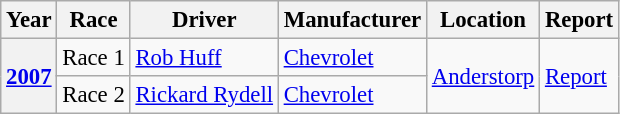<table class="wikitable" style="font-size: 95%;">
<tr>
<th>Year</th>
<th>Race</th>
<th>Driver</th>
<th>Manufacturer</th>
<th>Location</th>
<th>Report</th>
</tr>
<tr>
<th rowspan=2><a href='#'>2007</a></th>
<td>Race 1</td>
<td> <a href='#'>Rob Huff</a></td>
<td><a href='#'>Chevrolet</a></td>
<td rowspan=2><a href='#'>Anderstorp</a></td>
<td rowspan=2><a href='#'>Report</a></td>
</tr>
<tr>
<td>Race 2</td>
<td> <a href='#'>Rickard Rydell</a></td>
<td><a href='#'>Chevrolet</a></td>
</tr>
</table>
